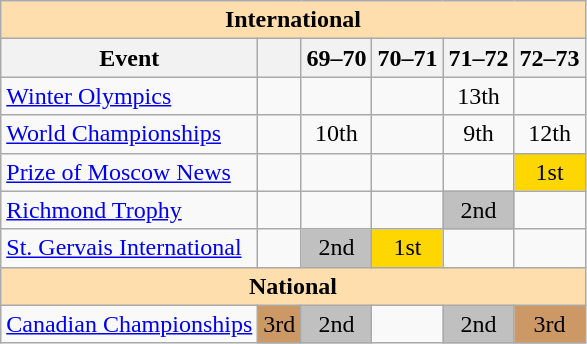<table class="wikitable" style="text-align:center">
<tr>
<th style="background-color: #ffdead; " colspan=6 align=center>International</th>
</tr>
<tr>
<th>Event</th>
<th></th>
<th>69–70</th>
<th>70–71</th>
<th>71–72</th>
<th>72–73</th>
</tr>
<tr>
<td align=left><a href='#'>Winter Olympics</a></td>
<td></td>
<td></td>
<td></td>
<td>13th</td>
<td></td>
</tr>
<tr>
<td align=left><a href='#'>World Championships</a></td>
<td></td>
<td>10th</td>
<td></td>
<td>9th</td>
<td>12th</td>
</tr>
<tr>
<td align=left><a href='#'>Prize of Moscow News</a></td>
<td></td>
<td></td>
<td></td>
<td></td>
<td bgcolor=gold>1st</td>
</tr>
<tr>
<td align=left><a href='#'>Richmond Trophy</a></td>
<td></td>
<td></td>
<td></td>
<td bgcolor=silver>2nd</td>
<td></td>
</tr>
<tr>
<td align=left><a href='#'>St. Gervais International</a></td>
<td></td>
<td bgcolor=silver>2nd</td>
<td bgcolor=gold>1st</td>
<td></td>
<td></td>
</tr>
<tr>
<th style="background-color: #ffdead; " colspan=6 align=center>National</th>
</tr>
<tr>
<td align=left><a href='#'>Canadian Championships</a></td>
<td bgcolor=cc9966>3rd</td>
<td bgcolor=silver>2nd</td>
<td></td>
<td bgcolor=silver>2nd</td>
<td bgcolor=cc9966>3rd</td>
</tr>
</table>
